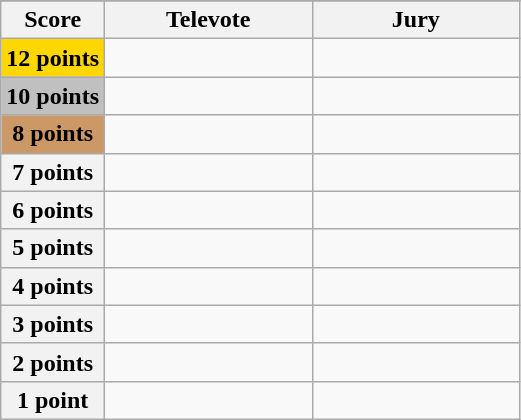<table class="wikitable">
<tr>
</tr>
<tr>
<th scope="col" width="20%">Score</th>
<th scope="col" width="40%">Televote</th>
<th scope="col" width="40%">Jury</th>
</tr>
<tr>
<th scope="row" style="background:gold">12 points</th>
<td></td>
<td></td>
</tr>
<tr>
<th scope="row" style="background:silver">10 points</th>
<td></td>
<td></td>
</tr>
<tr>
<th scope="row" style="background:#CC9966">8 points</th>
<td></td>
<td></td>
</tr>
<tr>
<th scope="row">7 points</th>
<td></td>
<td></td>
</tr>
<tr>
<th scope="row">6 points</th>
<td></td>
<td></td>
</tr>
<tr>
<th scope="row">5 points</th>
<td></td>
<td></td>
</tr>
<tr>
<th scope="row">4 points</th>
<td></td>
<td></td>
</tr>
<tr>
<th scope="row">3 points</th>
<td></td>
<td></td>
</tr>
<tr>
<th scope="row">2 points</th>
<td></td>
<td></td>
</tr>
<tr>
<th scope="row">1 point</th>
<td></td>
<td></td>
</tr>
</table>
